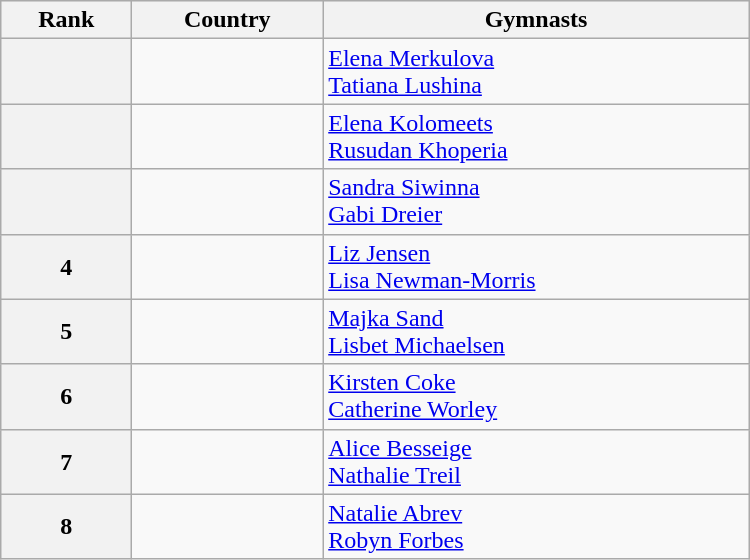<table class="wikitable" width=500>
<tr bgcolor="#efefef">
<th>Rank</th>
<th>Country</th>
<th>Gymnasts</th>
</tr>
<tr>
<th></th>
<td></td>
<td><a href='#'>Elena Merkulova</a> <br> <a href='#'>Tatiana Lushina</a></td>
</tr>
<tr>
<th></th>
<td></td>
<td><a href='#'>Elena Kolomeets</a> <br> <a href='#'>Rusudan Khoperia</a></td>
</tr>
<tr>
<th></th>
<td></td>
<td><a href='#'>Sandra Siwinna</a> <br> <a href='#'>Gabi Dreier</a></td>
</tr>
<tr>
<th>4</th>
<td></td>
<td><a href='#'>Liz Jensen</a> <br> <a href='#'>Lisa Newman-Morris</a></td>
</tr>
<tr>
<th>5</th>
<td></td>
<td><a href='#'>Majka Sand</a> <br> <a href='#'>Lisbet Michaelsen</a></td>
</tr>
<tr>
<th>6</th>
<td></td>
<td><a href='#'>Kirsten Coke</a> <br> <a href='#'>Catherine Worley</a></td>
</tr>
<tr>
<th>7</th>
<td></td>
<td><a href='#'>Alice Besseige</a> <br> <a href='#'>Nathalie Treil</a></td>
</tr>
<tr>
<th>8</th>
<td></td>
<td><a href='#'>Natalie Abrev</a> <br> <a href='#'>Robyn Forbes</a></td>
</tr>
</table>
